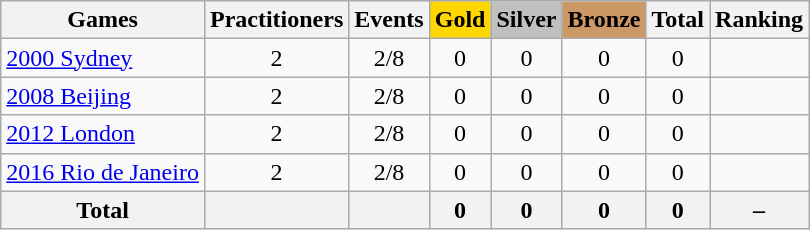<table class="wikitable sortable" style="text-align:center">
<tr>
<th>Games</th>
<th>Practitioners</th>
<th>Events</th>
<th style="background-color:gold;">Gold</th>
<th style="background-color:silver;">Silver</th>
<th style="background-color:#c96;">Bronze</th>
<th>Total</th>
<th>Ranking</th>
</tr>
<tr>
<td align=left><a href='#'>2000 Sydney</a></td>
<td>2</td>
<td>2/8</td>
<td>0</td>
<td>0</td>
<td>0</td>
<td>0</td>
<td></td>
</tr>
<tr>
<td align=left><a href='#'>2008 Beijing</a></td>
<td>2</td>
<td>2/8</td>
<td>0</td>
<td>0</td>
<td>0</td>
<td>0</td>
<td></td>
</tr>
<tr>
<td align=left><a href='#'>2012 London</a></td>
<td>2</td>
<td>2/8</td>
<td>0</td>
<td>0</td>
<td>0</td>
<td>0</td>
<td></td>
</tr>
<tr>
<td align=left><a href='#'>2016 Rio de Janeiro</a></td>
<td>2</td>
<td>2/8</td>
<td>0</td>
<td>0</td>
<td>0</td>
<td>0</td>
<td></td>
</tr>
<tr>
<th>Total</th>
<th></th>
<th></th>
<th>0</th>
<th>0</th>
<th>0</th>
<th>0</th>
<th>–</th>
</tr>
</table>
